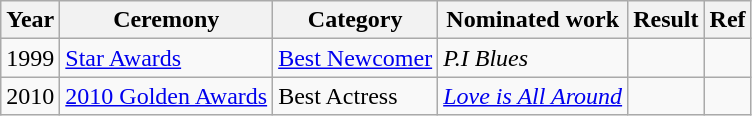<table class="wikitable sortable">
<tr>
<th>Year</th>
<th>Ceremony</th>
<th>Category</th>
<th>Nominated work</th>
<th>Result</th>
<th class="unsortable">Ref</th>
</tr>
<tr>
<td>1999</td>
<td><a href='#'>Star Awards</a></td>
<td><a href='#'>Best Newcomer</a></td>
<td><em>P.I Blues</em> </td>
<td></td>
<td></td>
</tr>
<tr>
<td>2010</td>
<td><a href='#'>2010 Golden Awards</a></td>
<td>Best Actress</td>
<td><em><a href='#'>Love is All Around</a></em></td>
<td></td>
<td></td>
</tr>
</table>
